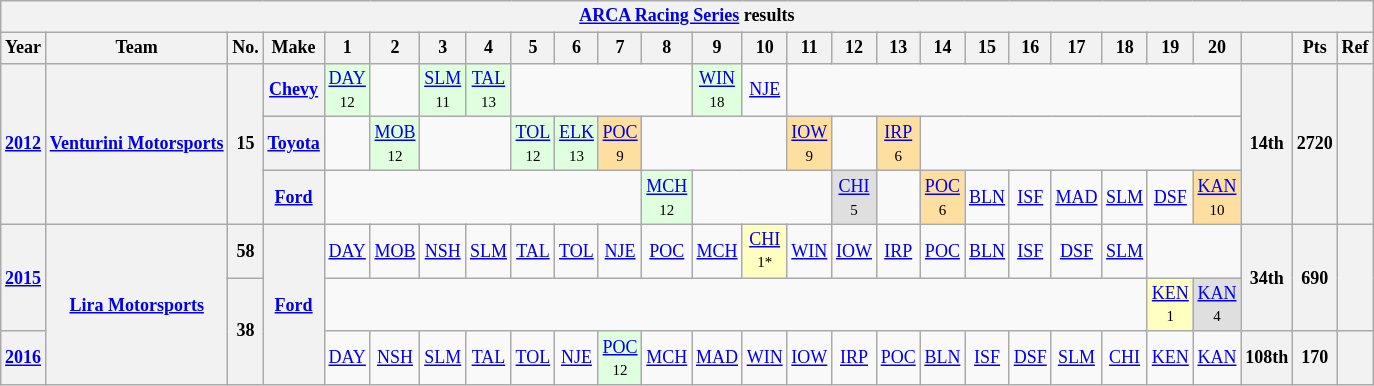<table class="wikitable" style="text-align:center; font-size:75%">
<tr>
<th colspan=27><a href='#'>ARCA Racing Series</a> results</th>
</tr>
<tr>
<th>Year</th>
<th>Team</th>
<th>No.</th>
<th>Make</th>
<th>1</th>
<th>2</th>
<th>3</th>
<th>4</th>
<th>5</th>
<th>6</th>
<th>7</th>
<th>8</th>
<th>9</th>
<th>10</th>
<th>11</th>
<th>12</th>
<th>13</th>
<th>14</th>
<th>15</th>
<th>16</th>
<th>17</th>
<th>18</th>
<th>19</th>
<th>20</th>
<th></th>
<th>Pts</th>
<th>Ref</th>
</tr>
<tr>
<th rowspan=3><a href='#'>2012</a></th>
<th rowspan=3><a href='#'>Venturini Motorsports</a></th>
<th rowspan=3>15</th>
<th><a href='#'>Chevy</a></th>
<td style="background:#DFFFDF;"><a href='#'>DAY</a><br><small>12</small></td>
<td></td>
<td style="background:#DFFFDF;"><a href='#'>SLM</a><br><small>11</small></td>
<td style="background:#DFFFDF;"><a href='#'>TAL</a><br><small>13</small></td>
<td colspan=4></td>
<td style="background:#DFFFDF;"><a href='#'>WIN</a><br><small>18</small></td>
<td><a href='#'>NJE</a></td>
<td colspan=10></td>
<th rowspan=3>14th</th>
<th rowspan=3>2720</th>
<th rowspan=3></th>
</tr>
<tr>
<th><a href='#'>Toyota</a></th>
<td></td>
<td style="background:#DFFFDF;"><a href='#'>MOB</a><br><small>12</small></td>
<td colspan=2></td>
<td style="background:#DFFFDF;"><a href='#'>TOL</a><br><small>12</small></td>
<td style="background:#DFFFDF;"><a href='#'>ELK</a><br><small>13</small></td>
<td style="background:#FFDF9F;"><a href='#'>POC</a><br><small>9</small></td>
<td colspan=3></td>
<td style="background:#FFDF9F;"><a href='#'>IOW</a><br><small>9</small></td>
<td></td>
<td style="background:#FFDF9F;"><a href='#'>IRP</a><br><small>6</small></td>
<td colspan=7></td>
</tr>
<tr>
<th><a href='#'>Ford</a></th>
<td colspan=7></td>
<td style="background:#DFFFDF;"><a href='#'>MCH</a><br><small>12</small></td>
<td colspan=3></td>
<td style="background:#DFDFDF;"><a href='#'>CHI</a><br><small>5</small></td>
<td></td>
<td style="background:#FFDF9F;"><a href='#'>POC</a><br><small>6</small></td>
<td><a href='#'>BLN</a></td>
<td><a href='#'>ISF</a></td>
<td><a href='#'>MAD</a></td>
<td><a href='#'>SLM</a></td>
<td><a href='#'>DSF</a></td>
<td style="background:#FFDF9F;"><a href='#'>KAN</a><br><small>10</small></td>
</tr>
<tr>
<th rowspan=2><a href='#'>2015</a></th>
<th rowspan=3><a href='#'>Lira Motorsports</a></th>
<th>58</th>
<th rowspan=3><a href='#'>Ford</a></th>
<td><a href='#'>DAY</a></td>
<td><a href='#'>MOB</a></td>
<td><a href='#'>NSH</a></td>
<td><a href='#'>SLM</a></td>
<td><a href='#'>TAL</a></td>
<td><a href='#'>TOL</a></td>
<td><a href='#'>NJE</a></td>
<td><a href='#'>POC</a></td>
<td><a href='#'>MCH</a></td>
<td style="background:#FFFFBF;"><a href='#'>CHI</a><br><small>1*</small></td>
<td><a href='#'>WIN</a></td>
<td><a href='#'>IOW</a></td>
<td><a href='#'>IRP</a></td>
<td><a href='#'>POC</a></td>
<td><a href='#'>BLN</a></td>
<td><a href='#'>ISF</a></td>
<td><a href='#'>DSF</a></td>
<td><a href='#'>SLM</a></td>
<td colspan=2></td>
<th rowspan=2>34th</th>
<th rowspan=2>690</th>
<th rowspan=2></th>
</tr>
<tr>
<th rowspan=2>38</th>
<td colspan=18></td>
<td style="background:#FFFFBF;"><a href='#'>KEN</a><br><small>1</small></td>
<td style="background:#DFDFDF;"><a href='#'>KAN</a><br><small>4</small></td>
</tr>
<tr>
<th><a href='#'>2016</a></th>
<td><a href='#'>DAY</a></td>
<td><a href='#'>NSH</a></td>
<td><a href='#'>SLM</a></td>
<td><a href='#'>TAL</a></td>
<td><a href='#'>TOL</a></td>
<td><a href='#'>NJE</a></td>
<td style="background:#DFFFDF;"><a href='#'>POC</a><br><small>12</small></td>
<td><a href='#'>MCH</a></td>
<td><a href='#'>MAD</a></td>
<td><a href='#'>WIN</a></td>
<td><a href='#'>IOW</a></td>
<td><a href='#'>IRP</a></td>
<td><a href='#'>POC</a></td>
<td><a href='#'>BLN</a></td>
<td><a href='#'>ISF</a></td>
<td><a href='#'>DSF</a></td>
<td><a href='#'>SLM</a></td>
<td><a href='#'>CHI</a></td>
<td><a href='#'>KEN</a></td>
<td><a href='#'>KAN</a></td>
<th>108th</th>
<th>170</th>
<th></th>
</tr>
</table>
